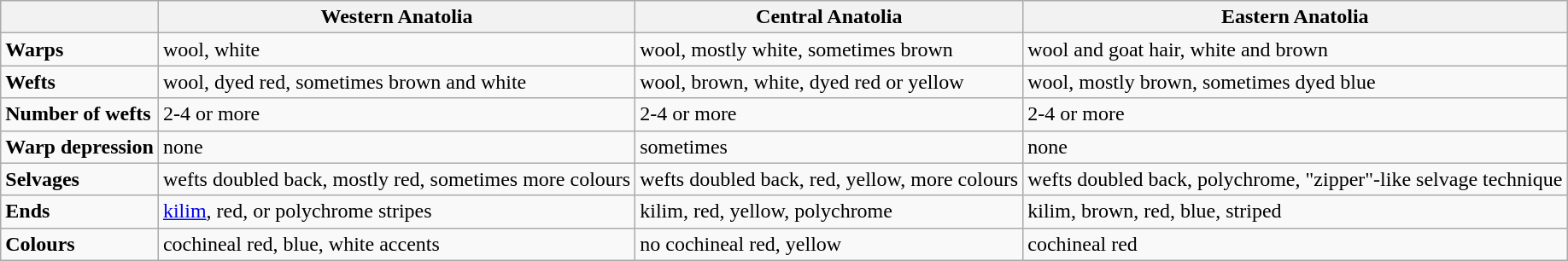<table class="wikitable">
<tr>
<th></th>
<th>Western Anatolia</th>
<th>Central Anatolia</th>
<th>Eastern Anatolia</th>
</tr>
<tr>
<td><strong>Warps</strong></td>
<td>wool, white</td>
<td>wool, mostly white, sometimes brown</td>
<td>wool and goat hair, white and brown</td>
</tr>
<tr>
<td><strong>Wefts</strong></td>
<td>wool, dyed red, sometimes brown and white</td>
<td>wool, brown, white, dyed red or yellow</td>
<td>wool, mostly brown, sometimes dyed blue</td>
</tr>
<tr>
<td><strong>Number of wefts</strong></td>
<td>2-4 or more</td>
<td>2-4 or more</td>
<td>2-4 or more</td>
</tr>
<tr>
<td><strong>Warp depression</strong></td>
<td>none</td>
<td>sometimes</td>
<td>none</td>
</tr>
<tr>
<td><strong>Selvages</strong></td>
<td>wefts doubled back, mostly red, sometimes more colours</td>
<td>wefts doubled back, red, yellow, more colours</td>
<td>wefts doubled back, polychrome, "zipper"-like selvage technique</td>
</tr>
<tr>
<td><strong>Ends</strong></td>
<td><a href='#'>kilim</a>, red, or polychrome stripes</td>
<td>kilim, red, yellow, polychrome</td>
<td>kilim, brown, red, blue, striped</td>
</tr>
<tr>
<td><strong>Colours</strong></td>
<td>cochineal red, blue, white accents</td>
<td>no cochineal red, yellow</td>
<td>cochineal red</td>
</tr>
</table>
